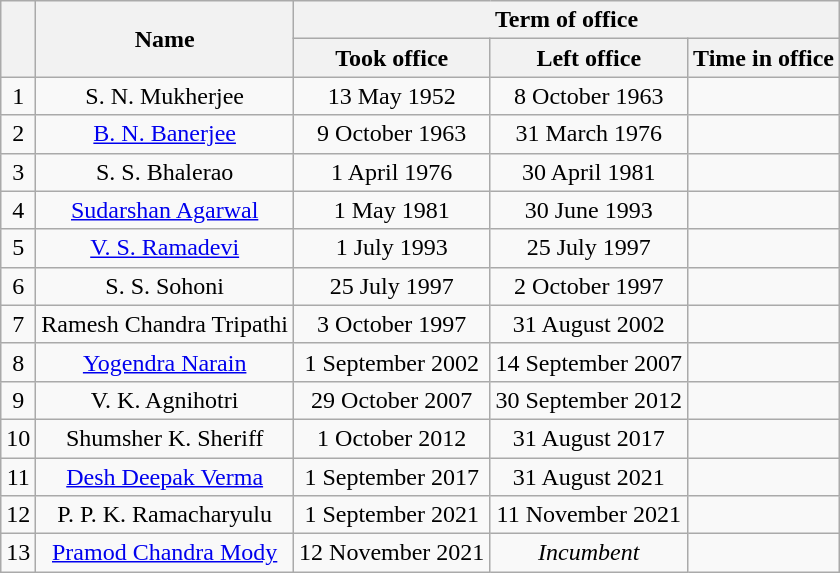<table class="wikitable sortable" style="text-align:center;">
<tr>
<th rowspan=2></th>
<th rowspan=2>Name</th>
<th colspan=3>Term of office</th>
</tr>
<tr>
<th>Took office</th>
<th>Left office</th>
<th>Time in office</th>
</tr>
<tr>
<td>1</td>
<td>S. N. Mukherjee</td>
<td>13 May 1952</td>
<td>8 October 1963</td>
<td></td>
</tr>
<tr>
<td>2</td>
<td><a href='#'>B. N. Banerjee</a></td>
<td>9 October 1963</td>
<td>31 March 1976</td>
<td></td>
</tr>
<tr>
<td>3</td>
<td>S. S. Bhalerao</td>
<td>1 April 1976</td>
<td>30 April 1981</td>
<td></td>
</tr>
<tr>
<td>4</td>
<td><a href='#'>Sudarshan Agarwal</a></td>
<td>1 May 1981</td>
<td>30 June 1993</td>
<td></td>
</tr>
<tr>
<td>5</td>
<td><a href='#'>V. S. Ramadevi</a></td>
<td>1 July 1993</td>
<td>25 July 1997</td>
<td></td>
</tr>
<tr>
<td>6</td>
<td>S. S. Sohoni</td>
<td>25 July 1997</td>
<td>2 October 1997</td>
<td></td>
</tr>
<tr>
<td>7</td>
<td>Ramesh Chandra Tripathi</td>
<td>3 October 1997</td>
<td>31 August 2002</td>
<td></td>
</tr>
<tr>
<td>8</td>
<td><a href='#'>Yogendra Narain</a></td>
<td>1 September 2002</td>
<td>14 September 2007</td>
<td></td>
</tr>
<tr>
<td>9</td>
<td>V. K. Agnihotri</td>
<td>29 October 2007</td>
<td>30 September 2012</td>
<td></td>
</tr>
<tr>
<td>10</td>
<td>Shumsher K. Sheriff</td>
<td>1 October 2012</td>
<td>31 August 2017</td>
<td></td>
</tr>
<tr>
<td>11</td>
<td><a href='#'>Desh Deepak Verma</a></td>
<td>1 September 2017</td>
<td>31 August 2021</td>
<td></td>
</tr>
<tr>
<td>12</td>
<td>P. P. K. Ramacharyulu</td>
<td>1 September 2021</td>
<td>11 November 2021</td>
<td></td>
</tr>
<tr>
<td>13</td>
<td><a href='#'>Pramod Chandra Mody</a></td>
<td>12 November 2021</td>
<td><em>Incumbent</em></td>
<td></td>
</tr>
</table>
